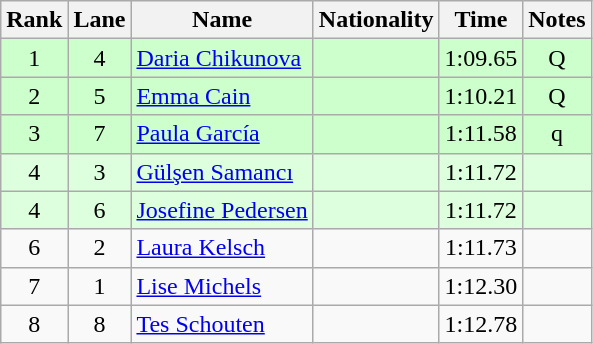<table class="wikitable sortable" style="text-align:center">
<tr>
<th>Rank</th>
<th>Lane</th>
<th>Name</th>
<th>Nationality</th>
<th>Time</th>
<th>Notes</th>
</tr>
<tr bgcolor=ccffcc>
<td>1</td>
<td>4</td>
<td align=left><a href='#'>Daria Chikunova</a></td>
<td align=left></td>
<td>1:09.65</td>
<td>Q</td>
</tr>
<tr bgcolor=ccffcc>
<td>2</td>
<td>5</td>
<td align=left><a href='#'>Emma Cain</a></td>
<td align=left></td>
<td>1:10.21</td>
<td>Q</td>
</tr>
<tr bgcolor=ccffcc>
<td>3</td>
<td>7</td>
<td align=left><a href='#'>Paula García</a></td>
<td align=left></td>
<td>1:11.58</td>
<td>q</td>
</tr>
<tr bgcolor=ddffdd>
<td>4</td>
<td>3</td>
<td align=left><a href='#'>Gülşen Samancı</a></td>
<td align=left></td>
<td>1:11.72</td>
<td></td>
</tr>
<tr bgcolor=ddffdd>
<td>4</td>
<td>6</td>
<td align=left><a href='#'>Josefine Pedersen</a></td>
<td align=left></td>
<td>1:11.72</td>
<td></td>
</tr>
<tr>
<td>6</td>
<td>2</td>
<td align=left><a href='#'>Laura Kelsch</a></td>
<td align=left></td>
<td>1:11.73</td>
<td></td>
</tr>
<tr>
<td>7</td>
<td>1</td>
<td align=left><a href='#'>Lise Michels</a></td>
<td align=left></td>
<td>1:12.30</td>
<td></td>
</tr>
<tr>
<td>8</td>
<td>8</td>
<td align=left><a href='#'>Tes Schouten</a></td>
<td align=left></td>
<td>1:12.78</td>
<td></td>
</tr>
</table>
